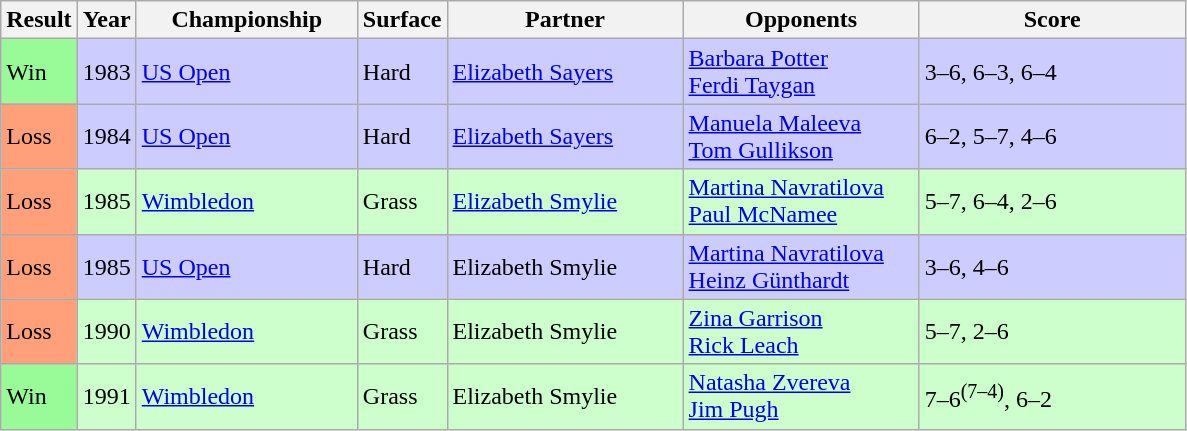<table class="sortable wikitable">
<tr>
<th style="width:40px">Result</th>
<th style="width:30px">Year</th>
<th style="width:140px">Championship</th>
<th style="width:50px">Surface</th>
<th style="width:150px">Partner</th>
<th style="width:150px">Opponents</th>
<th style="width:170px" class="unsortable">Score</th>
</tr>
<tr style="background:#ccccff;">
<td style="background:#98fb98;">Win</td>
<td>1983</td>
<td><a href='#'>US Open</a></td>
<td>Hard</td>
<td> <a href='#'>Elizabeth Sayers</a></td>
<td> <a href='#'>Barbara Potter</a> <br>  <a href='#'>Ferdi Taygan</a></td>
<td>3–6, 6–3, 6–4</td>
</tr>
<tr style="background:#ccccff;">
<td style="background:#ffa07a;">Loss</td>
<td>1984</td>
<td><a href='#'>US Open</a></td>
<td>Hard</td>
<td> <a href='#'>Elizabeth Sayers</a></td>
<td> <a href='#'>Manuela Maleeva</a> <br>  <a href='#'>Tom Gullikson</a></td>
<td>6–2, 5–7, 4–6</td>
</tr>
<tr style="background:#ccffcc;">
<td style="background:#ffa07a;">Loss</td>
<td>1985</td>
<td><a href='#'>Wimbledon</a></td>
<td>Grass</td>
<td> <a href='#'>Elizabeth Smylie</a></td>
<td> <a href='#'>Martina Navratilova</a> <br>  <a href='#'>Paul McNamee</a></td>
<td>5–7, 6–4, 2–6</td>
</tr>
<tr style="background:#ccccff;">
<td style="background:#ffa07a;">Loss</td>
<td>1985</td>
<td><a href='#'>US Open</a></td>
<td>Hard</td>
<td> Elizabeth Smylie</td>
<td> <a href='#'>Martina Navratilova</a> <br>  <a href='#'>Heinz Günthardt</a></td>
<td>3–6, 4–6</td>
</tr>
<tr style="background:#ccffcc;">
<td style="background:#ffa07a;">Loss</td>
<td>1990</td>
<td><a href='#'>Wimbledon</a></td>
<td>Grass</td>
<td> Elizabeth Smylie</td>
<td> <a href='#'>Zina Garrison</a> <br>  <a href='#'>Rick Leach</a></td>
<td>5–7, 2–6</td>
</tr>
<tr style="background:#ccffcc;">
<td style="background:#98fb98;">Win</td>
<td>1991</td>
<td><a href='#'>Wimbledon</a></td>
<td>Grass</td>
<td> Elizabeth Smylie</td>
<td> <a href='#'>Natasha Zvereva</a> <br>  <a href='#'>Jim Pugh</a></td>
<td>7–6<sup>(7–4)</sup>, 6–2</td>
</tr>
</table>
